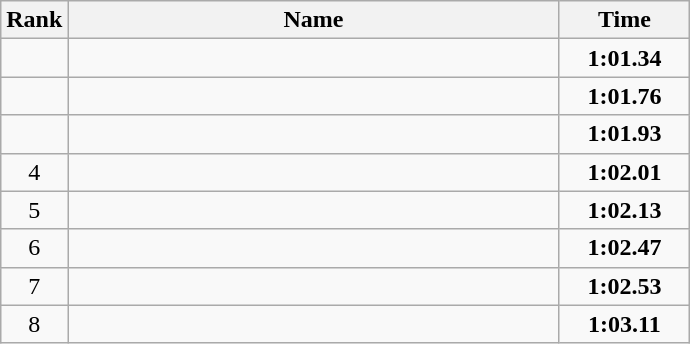<table class="wikitable">
<tr>
<th>Rank</th>
<th align="center" style="width: 20em">Name</th>
<th align="center" style="width: 5em">Time</th>
</tr>
<tr>
<td align="center"></td>
<td></td>
<td align="center"><strong>1:01.34</strong></td>
</tr>
<tr>
<td align="center"></td>
<td></td>
<td align="center"><strong>1:01.76</strong></td>
</tr>
<tr>
<td align="center"></td>
<td></td>
<td align="center"><strong>1:01.93</strong></td>
</tr>
<tr>
<td align="center">4</td>
<td></td>
<td align="center"><strong>1:02.01</strong></td>
</tr>
<tr>
<td align="center">5</td>
<td></td>
<td align="center"><strong>1:02.13</strong></td>
</tr>
<tr>
<td align="center">6</td>
<td></td>
<td align="center"><strong>1:02.47</strong></td>
</tr>
<tr>
<td align="center">7</td>
<td></td>
<td align="center"><strong>1:02.53</strong></td>
</tr>
<tr>
<td align="center">8</td>
<td></td>
<td align="center"><strong>1:03.11</strong></td>
</tr>
</table>
